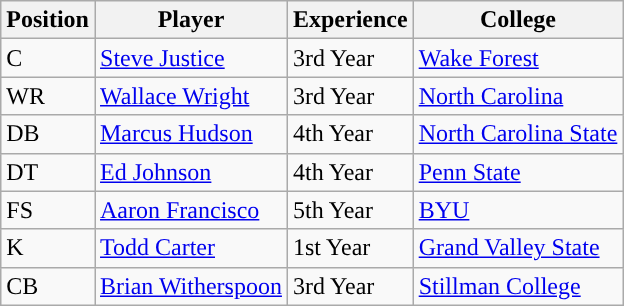<table class="wikitable">
<tr>
<th>Position</th>
<th>Player</th>
<th>Experience</th>
<th>College</th>
</tr>
<tr>
<td>C</td>
<td><a href='#'>Steve Justice</a></td>
<td>3rd Year</td>
<td><a href='#'>Wake Forest</a></td>
</tr>
<tr>
<td>WR</td>
<td><a href='#'>Wallace Wright</a></td>
<td>3rd Year</td>
<td><a href='#'>North Carolina</a></td>
</tr>
<tr>
<td>DB</td>
<td><a href='#'>Marcus Hudson</a></td>
<td>4th Year</td>
<td><a href='#'>North Carolina State</a></td>
</tr>
<tr>
<td>DT</td>
<td><a href='#'>Ed Johnson</a></td>
<td>4th Year</td>
<td><a href='#'>Penn State</a></td>
</tr>
<tr>
<td>FS</td>
<td><a href='#'>Aaron Francisco</a></td>
<td>5th Year</td>
<td><a href='#'>BYU</a></td>
</tr>
<tr>
<td>K</td>
<td><a href='#'>Todd Carter</a></td>
<td>1st Year</td>
<td><a href='#'>Grand Valley State</a></td>
</tr>
<tr>
<td>CB</td>
<td><a href='#'>Brian Witherspoon</a></td>
<td>3rd Year</td>
<td><a href='#'>Stillman College</a></td>
</tr>
</table>
